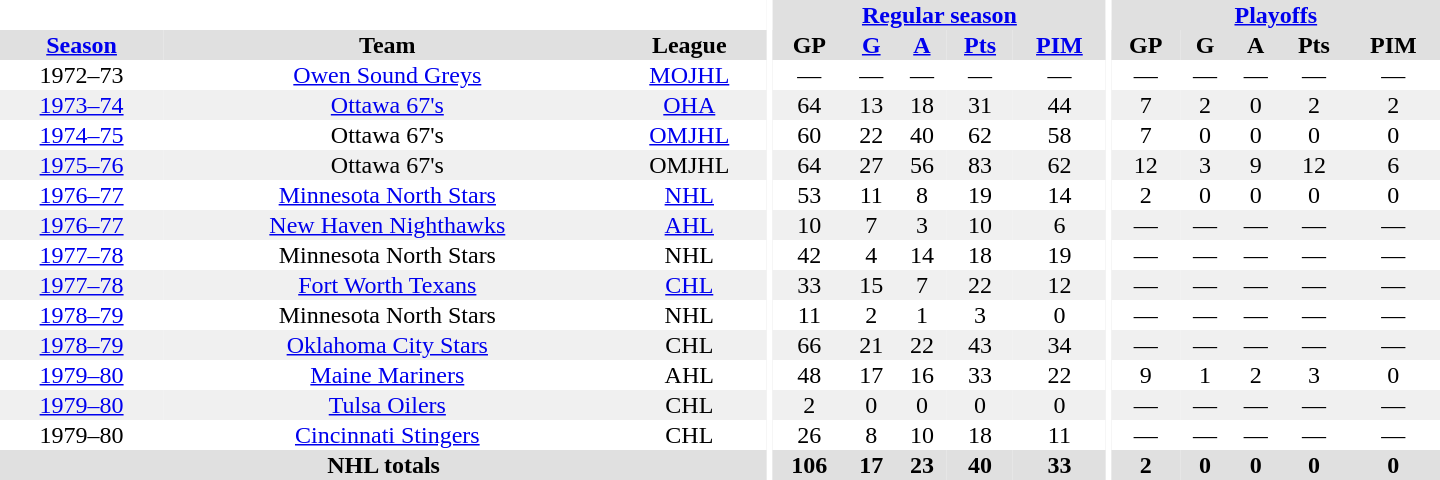<table border="0" cellpadding="1" cellspacing="0" style="text-align:center; width:60em">
<tr bgcolor="#e0e0e0">
<th colspan="3" bgcolor="#ffffff"></th>
<th rowspan="100" bgcolor="#ffffff"></th>
<th colspan="5"><a href='#'>Regular season</a></th>
<th rowspan="100" bgcolor="#ffffff"></th>
<th colspan="5"><a href='#'>Playoffs</a></th>
</tr>
<tr bgcolor="#e0e0e0">
<th><a href='#'>Season</a></th>
<th>Team</th>
<th>League</th>
<th>GP</th>
<th><a href='#'>G</a></th>
<th><a href='#'>A</a></th>
<th><a href='#'>Pts</a></th>
<th><a href='#'>PIM</a></th>
<th>GP</th>
<th>G</th>
<th>A</th>
<th>Pts</th>
<th>PIM</th>
</tr>
<tr>
<td>1972–73</td>
<td><a href='#'>Owen Sound Greys</a></td>
<td><a href='#'>MOJHL</a></td>
<td>—</td>
<td>—</td>
<td>—</td>
<td>—</td>
<td>—</td>
<td>—</td>
<td>—</td>
<td>—</td>
<td>—</td>
<td>—</td>
</tr>
<tr bgcolor="#f0f0f0">
<td><a href='#'>1973–74</a></td>
<td><a href='#'>Ottawa 67's</a></td>
<td><a href='#'>OHA</a></td>
<td>64</td>
<td>13</td>
<td>18</td>
<td>31</td>
<td>44</td>
<td>7</td>
<td>2</td>
<td>0</td>
<td>2</td>
<td>2</td>
</tr>
<tr>
<td><a href='#'>1974–75</a></td>
<td>Ottawa 67's</td>
<td><a href='#'>OMJHL</a></td>
<td>60</td>
<td>22</td>
<td>40</td>
<td>62</td>
<td>58</td>
<td>7</td>
<td>0</td>
<td>0</td>
<td>0</td>
<td>0</td>
</tr>
<tr bgcolor="#f0f0f0">
<td><a href='#'>1975–76</a></td>
<td>Ottawa 67's</td>
<td>OMJHL</td>
<td>64</td>
<td>27</td>
<td>56</td>
<td>83</td>
<td>62</td>
<td>12</td>
<td>3</td>
<td>9</td>
<td>12</td>
<td>6</td>
</tr>
<tr>
<td><a href='#'>1976–77</a></td>
<td><a href='#'>Minnesota North Stars</a></td>
<td><a href='#'>NHL</a></td>
<td>53</td>
<td>11</td>
<td>8</td>
<td>19</td>
<td>14</td>
<td>2</td>
<td>0</td>
<td>0</td>
<td>0</td>
<td>0</td>
</tr>
<tr bgcolor="#f0f0f0">
<td><a href='#'>1976–77</a></td>
<td><a href='#'>New Haven Nighthawks</a></td>
<td><a href='#'>AHL</a></td>
<td>10</td>
<td>7</td>
<td>3</td>
<td>10</td>
<td>6</td>
<td>—</td>
<td>—</td>
<td>—</td>
<td>—</td>
<td>—</td>
</tr>
<tr>
<td><a href='#'>1977–78</a></td>
<td>Minnesota North Stars</td>
<td>NHL</td>
<td>42</td>
<td>4</td>
<td>14</td>
<td>18</td>
<td>19</td>
<td>—</td>
<td>—</td>
<td>—</td>
<td>—</td>
<td>—</td>
</tr>
<tr bgcolor="#f0f0f0">
<td><a href='#'>1977–78</a></td>
<td><a href='#'>Fort Worth Texans</a></td>
<td><a href='#'>CHL</a></td>
<td>33</td>
<td>15</td>
<td>7</td>
<td>22</td>
<td>12</td>
<td>—</td>
<td>—</td>
<td>—</td>
<td>—</td>
<td>—</td>
</tr>
<tr>
<td><a href='#'>1978–79</a></td>
<td>Minnesota North Stars</td>
<td>NHL</td>
<td>11</td>
<td>2</td>
<td>1</td>
<td>3</td>
<td>0</td>
<td>—</td>
<td>—</td>
<td>—</td>
<td>—</td>
<td>—</td>
</tr>
<tr bgcolor="#f0f0f0">
<td><a href='#'>1978–79</a></td>
<td><a href='#'>Oklahoma City Stars</a></td>
<td>CHL</td>
<td>66</td>
<td>21</td>
<td>22</td>
<td>43</td>
<td>34</td>
<td>—</td>
<td>—</td>
<td>—</td>
<td>—</td>
<td>—</td>
</tr>
<tr>
<td><a href='#'>1979–80</a></td>
<td><a href='#'>Maine Mariners</a></td>
<td>AHL</td>
<td>48</td>
<td>17</td>
<td>16</td>
<td>33</td>
<td>22</td>
<td>9</td>
<td>1</td>
<td>2</td>
<td>3</td>
<td>0</td>
</tr>
<tr bgcolor="#f0f0f0">
<td><a href='#'>1979–80</a></td>
<td><a href='#'>Tulsa Oilers</a></td>
<td>CHL</td>
<td>2</td>
<td>0</td>
<td>0</td>
<td>0</td>
<td>0</td>
<td>—</td>
<td>—</td>
<td>—</td>
<td>—</td>
<td>—</td>
</tr>
<tr>
<td>1979–80</td>
<td><a href='#'>Cincinnati Stingers</a></td>
<td>CHL</td>
<td>26</td>
<td>8</td>
<td>10</td>
<td>18</td>
<td>11</td>
<td>—</td>
<td>—</td>
<td>—</td>
<td>—</td>
<td>—</td>
</tr>
<tr bgcolor="#e0e0e0">
<th colspan="3">NHL totals</th>
<th>106</th>
<th>17</th>
<th>23</th>
<th>40</th>
<th>33</th>
<th>2</th>
<th>0</th>
<th>0</th>
<th>0</th>
<th>0</th>
</tr>
</table>
